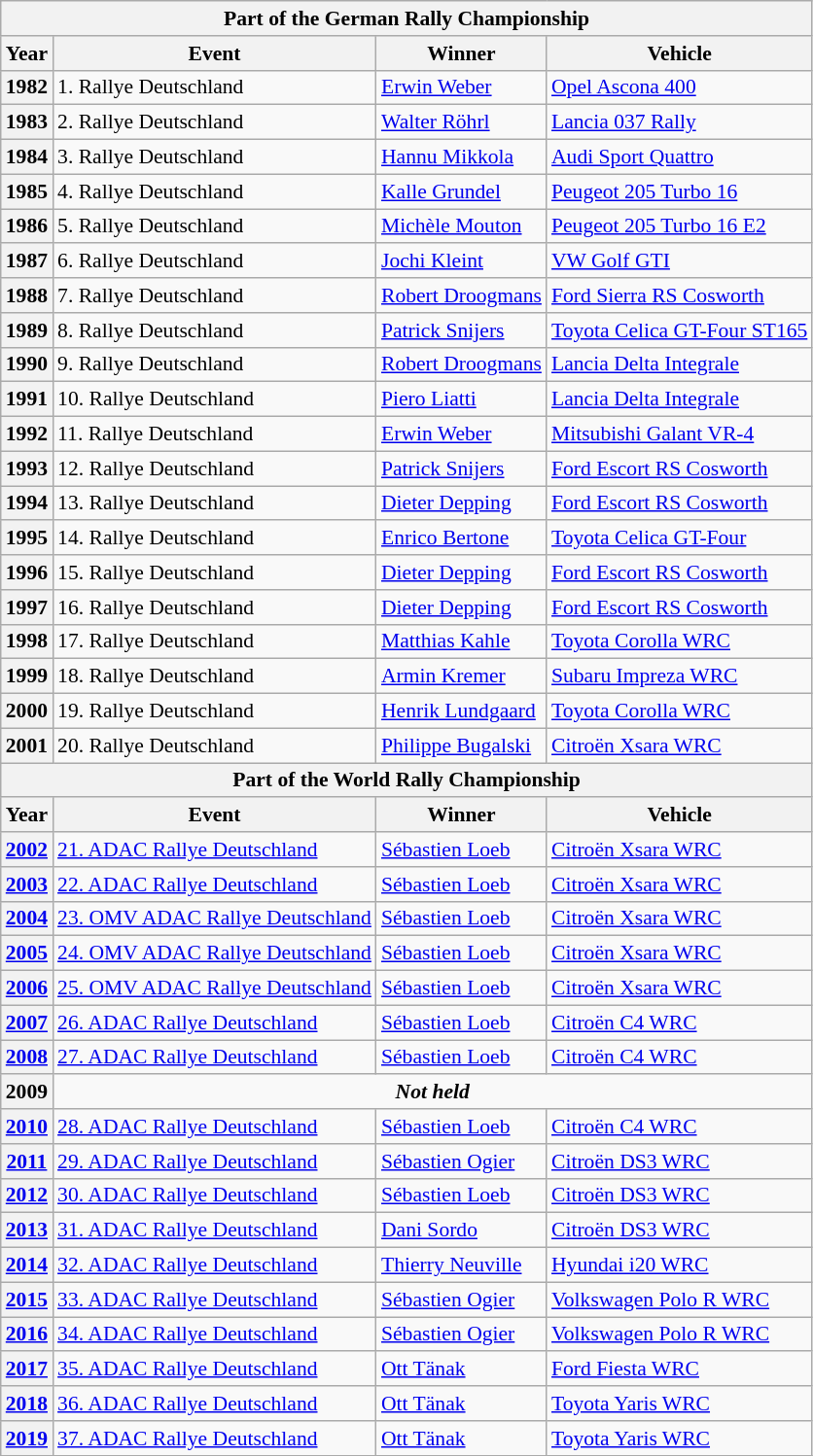<table class="wikitable" style="font-size:90%;">
<tr>
<th colspan=4>Part of the German Rally Championship</th>
</tr>
<tr>
<th>Year</th>
<th>Event</th>
<th>Winner</th>
<th>Vehicle</th>
</tr>
<tr>
<th>1982</th>
<td>1. Rallye Deutschland</td>
<td> <a href='#'>Erwin Weber</a></td>
<td><a href='#'>Opel Ascona 400</a></td>
</tr>
<tr>
<th>1983</th>
<td>2. Rallye Deutschland</td>
<td> <a href='#'>Walter Röhrl</a></td>
<td><a href='#'>Lancia 037 Rally</a></td>
</tr>
<tr>
<th>1984</th>
<td>3. Rallye Deutschland</td>
<td> <a href='#'>Hannu Mikkola</a></td>
<td><a href='#'>Audi Sport Quattro</a></td>
</tr>
<tr>
<th>1985</th>
<td>4. Rallye Deutschland</td>
<td> <a href='#'>Kalle Grundel</a></td>
<td><a href='#'>Peugeot 205 Turbo 16</a></td>
</tr>
<tr>
<th>1986</th>
<td>5. Rallye Deutschland</td>
<td> <a href='#'>Michèle Mouton</a></td>
<td><a href='#'>Peugeot 205 Turbo 16 E2</a></td>
</tr>
<tr>
<th>1987</th>
<td>6. Rallye Deutschland</td>
<td> <a href='#'>Jochi Kleint</a></td>
<td><a href='#'>VW Golf GTI</a></td>
</tr>
<tr>
<th>1988</th>
<td>7. Rallye Deutschland</td>
<td> <a href='#'>Robert Droogmans</a></td>
<td><a href='#'>Ford Sierra RS Cosworth</a></td>
</tr>
<tr>
<th>1989</th>
<td>8. Rallye Deutschland</td>
<td> <a href='#'>Patrick Snijers</a></td>
<td><a href='#'>Toyota Celica GT-Four ST165</a></td>
</tr>
<tr>
<th>1990</th>
<td>9. Rallye Deutschland</td>
<td> <a href='#'>Robert Droogmans</a></td>
<td><a href='#'>Lancia Delta Integrale</a></td>
</tr>
<tr>
<th>1991</th>
<td>10. Rallye Deutschland</td>
<td> <a href='#'>Piero Liatti</a></td>
<td><a href='#'>Lancia Delta Integrale</a></td>
</tr>
<tr>
<th>1992</th>
<td>11. Rallye Deutschland</td>
<td> <a href='#'>Erwin Weber</a></td>
<td><a href='#'>Mitsubishi Galant VR-4</a></td>
</tr>
<tr>
<th>1993</th>
<td>12. Rallye Deutschland</td>
<td> <a href='#'>Patrick Snijers</a></td>
<td><a href='#'>Ford Escort RS Cosworth</a></td>
</tr>
<tr>
<th>1994</th>
<td>13. Rallye Deutschland</td>
<td> <a href='#'>Dieter Depping</a></td>
<td><a href='#'>Ford Escort RS Cosworth</a></td>
</tr>
<tr>
<th>1995</th>
<td>14. Rallye Deutschland</td>
<td> <a href='#'>Enrico Bertone</a></td>
<td><a href='#'>Toyota Celica GT-Four</a></td>
</tr>
<tr>
<th>1996</th>
<td>15. Rallye Deutschland</td>
<td> <a href='#'>Dieter Depping</a></td>
<td><a href='#'>Ford Escort RS Cosworth</a></td>
</tr>
<tr>
<th>1997</th>
<td>16. Rallye Deutschland</td>
<td> <a href='#'>Dieter Depping</a></td>
<td><a href='#'>Ford Escort RS Cosworth</a></td>
</tr>
<tr>
<th>1998</th>
<td>17. Rallye Deutschland</td>
<td> <a href='#'>Matthias Kahle</a></td>
<td><a href='#'>Toyota Corolla WRC</a></td>
</tr>
<tr>
<th>1999</th>
<td>18. Rallye Deutschland</td>
<td> <a href='#'>Armin Kremer</a></td>
<td><a href='#'>Subaru Impreza WRC</a></td>
</tr>
<tr>
<th>2000</th>
<td>19. Rallye Deutschland</td>
<td> <a href='#'>Henrik Lundgaard</a></td>
<td><a href='#'>Toyota Corolla WRC</a></td>
</tr>
<tr>
<th>2001</th>
<td>20. Rallye Deutschland</td>
<td> <a href='#'>Philippe Bugalski</a></td>
<td><a href='#'>Citroën Xsara WRC</a></td>
</tr>
<tr>
<th colspan=4>Part of the World Rally Championship</th>
</tr>
<tr>
<th>Year</th>
<th>Event</th>
<th>Winner</th>
<th>Vehicle</th>
</tr>
<tr>
<th><a href='#'>2002</a></th>
<td><a href='#'>21. ADAC Rallye Deutschland</a></td>
<td> <a href='#'>Sébastien Loeb</a></td>
<td><a href='#'>Citroën Xsara WRC</a></td>
</tr>
<tr>
<th><a href='#'>2003</a></th>
<td><a href='#'>22. ADAC Rallye Deutschland</a></td>
<td> <a href='#'>Sébastien Loeb</a></td>
<td><a href='#'>Citroën Xsara WRC</a></td>
</tr>
<tr>
<th><a href='#'>2004</a></th>
<td><a href='#'>23. OMV ADAC Rallye Deutschland</a></td>
<td> <a href='#'>Sébastien Loeb</a></td>
<td><a href='#'>Citroën Xsara WRC</a></td>
</tr>
<tr>
<th><a href='#'>2005</a></th>
<td><a href='#'>24. OMV ADAC Rallye Deutschland</a></td>
<td> <a href='#'>Sébastien Loeb</a></td>
<td><a href='#'>Citroën Xsara WRC</a></td>
</tr>
<tr>
<th><a href='#'>2006</a></th>
<td><a href='#'>25. OMV ADAC Rallye Deutschland</a></td>
<td> <a href='#'>Sébastien Loeb</a></td>
<td><a href='#'>Citroën Xsara WRC</a></td>
</tr>
<tr>
<th><a href='#'>2007</a></th>
<td><a href='#'>26. ADAC Rallye Deutschland</a></td>
<td> <a href='#'>Sébastien Loeb</a></td>
<td><a href='#'>Citroën C4 WRC</a></td>
</tr>
<tr>
<th><a href='#'>2008</a></th>
<td><a href='#'>27. ADAC Rallye Deutschland</a></td>
<td> <a href='#'>Sébastien Loeb</a></td>
<td><a href='#'>Citroën C4 WRC</a></td>
</tr>
<tr>
<th>2009</th>
<td colspan="3" align=center><strong><em>Not held</em></strong></td>
</tr>
<tr>
<th><a href='#'>2010</a></th>
<td><a href='#'>28. ADAC Rallye Deutschland</a></td>
<td> <a href='#'>Sébastien Loeb</a></td>
<td><a href='#'>Citroën C4 WRC</a></td>
</tr>
<tr>
<th><a href='#'>2011</a></th>
<td><a href='#'>29. ADAC Rallye Deutschland</a></td>
<td> <a href='#'>Sébastien Ogier</a></td>
<td><a href='#'>Citroën DS3 WRC</a></td>
</tr>
<tr>
<th><a href='#'>2012</a></th>
<td><a href='#'>30. ADAC Rallye Deutschland</a></td>
<td> <a href='#'>Sébastien Loeb</a></td>
<td><a href='#'>Citroën DS3 WRC</a></td>
</tr>
<tr>
<th><a href='#'>2013</a></th>
<td><a href='#'>31. ADAC Rallye Deutschland</a></td>
<td> <a href='#'>Dani Sordo</a></td>
<td><a href='#'>Citroën DS3 WRC</a></td>
</tr>
<tr>
<th><a href='#'>2014</a></th>
<td><a href='#'>32. ADAC Rallye Deutschland</a></td>
<td> <a href='#'>Thierry Neuville</a></td>
<td><a href='#'>Hyundai i20 WRC</a></td>
</tr>
<tr>
<th><a href='#'>2015</a></th>
<td><a href='#'>33. ADAC Rallye Deutschland</a></td>
<td> <a href='#'>Sébastien Ogier</a></td>
<td><a href='#'>Volkswagen Polo R WRC</a></td>
</tr>
<tr>
<th><a href='#'>2016</a></th>
<td><a href='#'>34. ADAC Rallye Deutschland</a></td>
<td> <a href='#'>Sébastien Ogier</a></td>
<td><a href='#'>Volkswagen Polo R WRC</a></td>
</tr>
<tr>
<th><a href='#'>2017</a></th>
<td><a href='#'>35. ADAC Rallye Deutschland</a></td>
<td> <a href='#'>Ott Tänak</a></td>
<td><a href='#'>Ford Fiesta WRC </a></td>
</tr>
<tr>
<th><a href='#'>2018</a></th>
<td><a href='#'>36. ADAC Rallye Deutschland</a></td>
<td> <a href='#'>Ott Tänak</a></td>
<td><a href='#'>Toyota Yaris WRC</a></td>
</tr>
<tr>
<th><a href='#'>2019</a></th>
<td><a href='#'>37. ADAC Rallye Deutschland</a></td>
<td> <a href='#'>Ott Tänak</a></td>
<td><a href='#'>Toyota Yaris WRC</a></td>
</tr>
<tr>
</tr>
</table>
